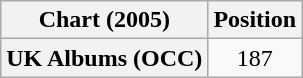<table class="wikitable plainrowheaders" style="text-align:center">
<tr>
<th scope="col">Chart (2005)</th>
<th scope="col">Position</th>
</tr>
<tr>
<th scope="row">UK Albums (OCC)</th>
<td>187</td>
</tr>
</table>
